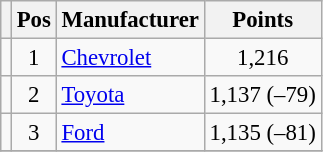<table class="wikitable" style="font-size: 95%">
<tr>
<th></th>
<th>Pos</th>
<th>Manufacturer</th>
<th>Points</th>
</tr>
<tr>
<td align="left"></td>
<td style="text-align:center;">1</td>
<td><a href='#'>Chevrolet</a></td>
<td style="text-align:center;">1,216</td>
</tr>
<tr>
<td align="left"></td>
<td style="text-align:center;">2</td>
<td><a href='#'>Toyota</a></td>
<td style="text-align:center;">1,137 (–79)</td>
</tr>
<tr>
<td align="left"></td>
<td style="text-align:center;">3</td>
<td><a href='#'>Ford</a></td>
<td style="text-align:center;">1,135 (–81)</td>
</tr>
<tr class="sortbottom">
</tr>
</table>
